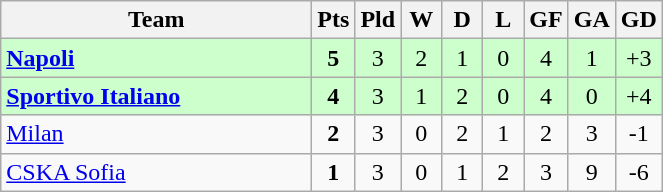<table class="wikitable" style="text-align:center;">
<tr>
<th width=200>Team</th>
<th width=20>Pts</th>
<th width=20>Pld</th>
<th width=20>W</th>
<th width=20>D</th>
<th width=20>L</th>
<th width=20>GF</th>
<th width=20>GA</th>
<th width=20>GD</th>
</tr>
<tr style="background:#ccffcc">
<td style="text-align:left"><strong> <a href='#'>Napoli</a></strong></td>
<td><strong>5</strong></td>
<td>3</td>
<td>2</td>
<td>1</td>
<td>0</td>
<td>4</td>
<td>1</td>
<td>+3</td>
</tr>
<tr style="background:#ccffcc">
<td style="text-align:left"><strong> <a href='#'>Sportivo Italiano</a></strong></td>
<td><strong>4</strong></td>
<td>3</td>
<td>1</td>
<td>2</td>
<td>0</td>
<td>4</td>
<td>0</td>
<td>+4</td>
</tr>
<tr>
<td style="text-align:left"> <a href='#'>Milan</a></td>
<td><strong>2</strong></td>
<td>3</td>
<td>0</td>
<td>2</td>
<td>1</td>
<td>2</td>
<td>3</td>
<td>-1</td>
</tr>
<tr>
<td style="text-align:left"> <a href='#'>CSKA Sofia</a></td>
<td><strong>1</strong></td>
<td>3</td>
<td>0</td>
<td>1</td>
<td>2</td>
<td>3</td>
<td>9</td>
<td>-6</td>
</tr>
</table>
